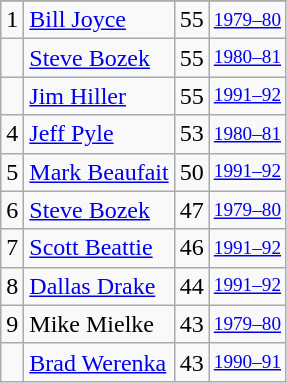<table class="wikitable">
<tr>
</tr>
<tr>
<td>1</td>
<td><a href='#'>Bill Joyce</a></td>
<td>55</td>
<td style="font-size:80%;"><a href='#'>1979–80</a></td>
</tr>
<tr>
<td></td>
<td><a href='#'>Steve Bozek</a></td>
<td>55</td>
<td style="font-size:80%;"><a href='#'>1980–81</a></td>
</tr>
<tr>
<td></td>
<td><a href='#'>Jim Hiller</a></td>
<td>55</td>
<td style="font-size:80%;"><a href='#'>1991–92</a></td>
</tr>
<tr>
<td>4</td>
<td><a href='#'>Jeff Pyle</a></td>
<td>53</td>
<td style="font-size:80%;"><a href='#'>1980–81</a></td>
</tr>
<tr>
<td>5</td>
<td><a href='#'>Mark Beaufait</a></td>
<td>50</td>
<td style="font-size:80%;"><a href='#'>1991–92</a></td>
</tr>
<tr>
<td>6</td>
<td><a href='#'>Steve Bozek</a></td>
<td>47</td>
<td style="font-size:80%;"><a href='#'>1979–80</a></td>
</tr>
<tr>
<td>7</td>
<td><a href='#'>Scott Beattie</a></td>
<td>46</td>
<td style="font-size:80%;"><a href='#'>1991–92</a></td>
</tr>
<tr>
<td>8</td>
<td><a href='#'>Dallas Drake</a></td>
<td>44</td>
<td style="font-size:80%;"><a href='#'>1991–92</a></td>
</tr>
<tr>
<td>9</td>
<td>Mike Mielke</td>
<td>43</td>
<td style="font-size:80%;"><a href='#'>1979–80</a></td>
</tr>
<tr>
<td></td>
<td><a href='#'>Brad Werenka</a></td>
<td>43</td>
<td style="font-size:80%;"><a href='#'>1990–91</a></td>
</tr>
</table>
